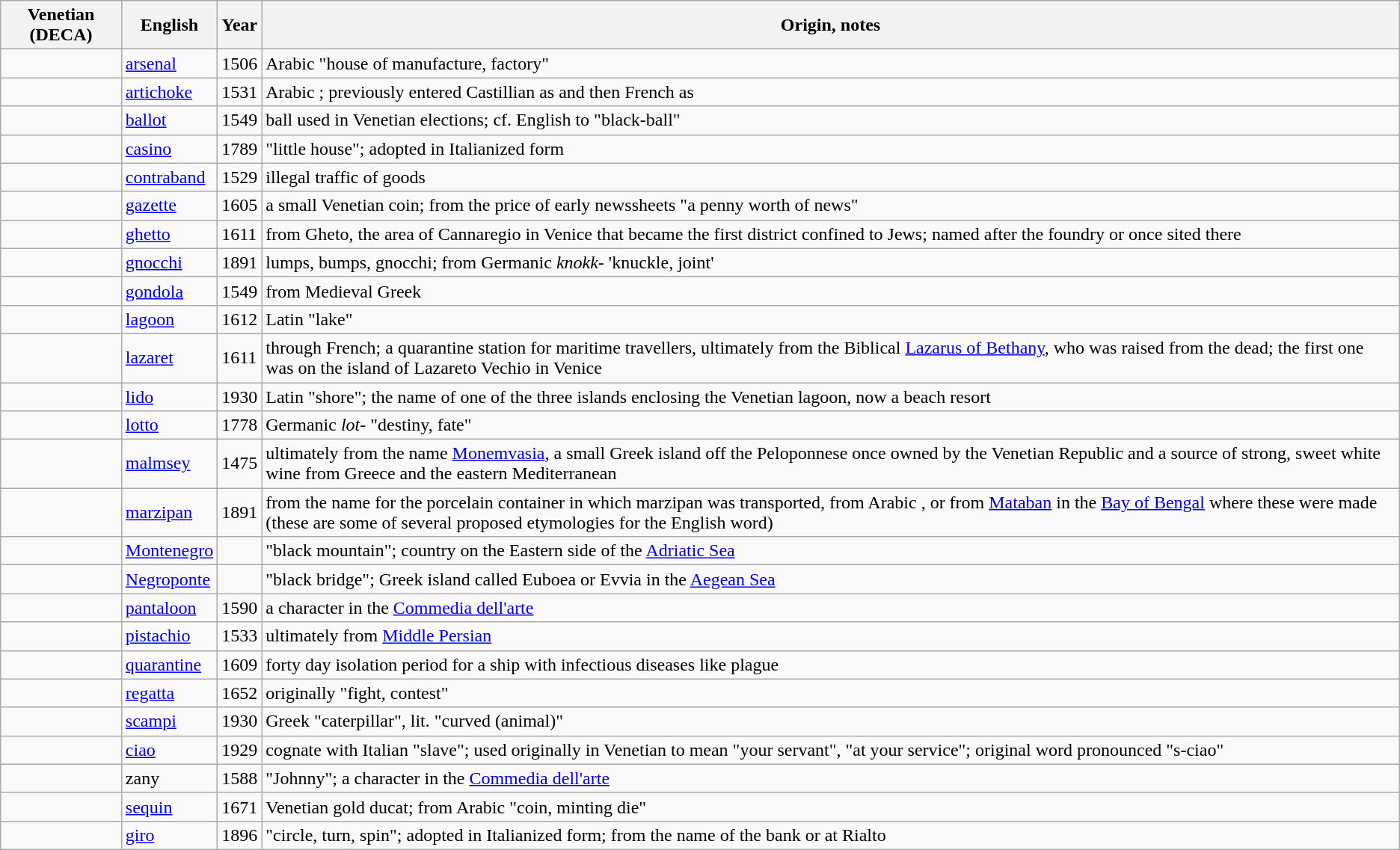<table class="wikitable">
<tr>
<th>Venetian (DECA)</th>
<th>English</th>
<th>Year</th>
<th>Origin, notes</th>
</tr>
<tr>
<td></td>
<td><a href='#'>arsenal</a></td>
<td>1506</td>
<td>Arabic   "house of manufacture, factory"</td>
</tr>
<tr>
<td></td>
<td><a href='#'>artichoke</a></td>
<td>1531</td>
<td>Arabic  ; previously entered Castillian as  and then French as </td>
</tr>
<tr>
<td></td>
<td><a href='#'>ballot</a></td>
<td>1549</td>
<td>ball used in Venetian elections; cf. English to "black-ball"</td>
</tr>
<tr>
<td></td>
<td><a href='#'>casino</a></td>
<td>1789</td>
<td>"little house"; adopted in Italianized form</td>
</tr>
<tr>
<td></td>
<td><a href='#'>contraband</a></td>
<td>1529</td>
<td>illegal traffic of goods</td>
</tr>
<tr>
<td></td>
<td><a href='#'>gazette</a></td>
<td>1605</td>
<td>a small Venetian coin; from the price of early newssheets  "a penny worth of news"</td>
</tr>
<tr>
<td></td>
<td><a href='#'>ghetto</a></td>
<td>1611</td>
<td>from Gheto, the area of Cannaregio in Venice that became the first district confined to Jews; named after the foundry or  once sited there</td>
</tr>
<tr>
<td></td>
<td><a href='#'>gnocchi</a></td>
<td>1891</td>
<td>lumps, bumps, gnocchi; from Germanic <em>knokk</em>- 'knuckle, joint'</td>
</tr>
<tr>
<td></td>
<td><a href='#'>gondola</a></td>
<td>1549</td>
<td>from Medieval Greek </td>
</tr>
<tr>
<td></td>
<td><a href='#'>lagoon</a></td>
<td>1612</td>
<td>Latin  "lake"</td>
</tr>
<tr>
<td></td>
<td><a href='#'>lazaret</a></td>
<td>1611</td>
<td>through French; a quarantine station for maritime travellers, ultimately from the Biblical <a href='#'>Lazarus of Bethany</a>, who was raised from the dead; the first one was on the island of Lazareto Vechio in Venice</td>
</tr>
<tr>
<td></td>
<td><a href='#'>lido</a></td>
<td>1930</td>
<td>Latin  "shore"; the name of one of the three islands enclosing the Venetian lagoon, now a beach resort</td>
</tr>
<tr>
<td></td>
<td><a href='#'>lotto</a></td>
<td>1778</td>
<td>Germanic <em>lot</em>- "destiny, fate"</td>
</tr>
<tr>
<td></td>
<td><a href='#'>malmsey</a></td>
<td>1475</td>
<td>ultimately from the name  <a href='#'>Monemvasia</a>, a small Greek island off the Peloponnese once owned by the Venetian Republic and a source of strong, sweet white wine from Greece and the eastern Mediterranean</td>
</tr>
<tr>
<td></td>
<td><a href='#'>marzipan</a></td>
<td>1891</td>
<td>from the name for the porcelain container in which marzipan was transported, from Arabic  , or from <a href='#'>Mataban</a> in the <a href='#'>Bay of Bengal</a> where these were made (these are some of several proposed etymologies for the English word)</td>
</tr>
<tr>
<td></td>
<td><a href='#'>Montenegro</a></td>
<td></td>
<td>"black mountain"; country on the Eastern side of the <a href='#'>Adriatic Sea</a></td>
</tr>
<tr>
<td></td>
<td><a href='#'>Negroponte</a></td>
<td></td>
<td>"black bridge"; Greek island called Euboea or Evvia in the <a href='#'>Aegean Sea</a></td>
</tr>
<tr>
<td></td>
<td><a href='#'>pantaloon</a></td>
<td>1590</td>
<td>a character in the <a href='#'>Commedia dell'arte</a></td>
</tr>
<tr>
<td></td>
<td><a href='#'>pistachio</a></td>
<td>1533</td>
<td>ultimately from <a href='#'>Middle Persian</a> </td>
</tr>
<tr>
<td></td>
<td><a href='#'>quarantine</a></td>
<td>1609</td>
<td>forty day isolation period for a ship with infectious diseases like plague</td>
</tr>
<tr>
<td></td>
<td><a href='#'>regatta</a></td>
<td>1652</td>
<td>originally "fight, contest"</td>
</tr>
<tr>
<td></td>
<td><a href='#'>scampi</a></td>
<td>1930</td>
<td>Greek  "caterpillar", lit. "curved (animal)"</td>
</tr>
<tr>
<td></td>
<td><a href='#'>ciao</a></td>
<td>1929</td>
<td>cognate with Italian  "slave"; used originally in Venetian to mean "your servant", "at your service"; original word pronounced "s-ciao"</td>
</tr>
<tr>
<td></td>
<td>zany</td>
<td>1588</td>
<td>"Johnny"; a character in the <a href='#'>Commedia dell'arte</a></td>
</tr>
<tr>
<td></td>
<td><a href='#'>sequin</a></td>
<td>1671</td>
<td>Venetian gold ducat; from Arabic   "coin, minting die"</td>
</tr>
<tr>
<td></td>
<td><a href='#'>giro</a></td>
<td>1896</td>
<td>"circle, turn, spin"; adopted in Italianized form; from the name of the bank  or  at Rialto</td>
</tr>
</table>
